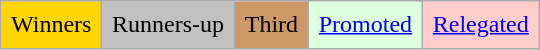<table class="wikitable">
<tr>
<td style="background-color:gold;padding:0.4em">Winners</td>
<td style="background-color:silver;padding:0.4em">Runners-up</td>
<td style="background-color:#cc9966;padding:0.4em">Third</td>
<td style="background-color:#DFD;padding:0.4em"><a href='#'>Promoted</a></td>
<td style="background-color:#FCC;padding:0.4em"><a href='#'>Relegated</a></td>
</tr>
</table>
